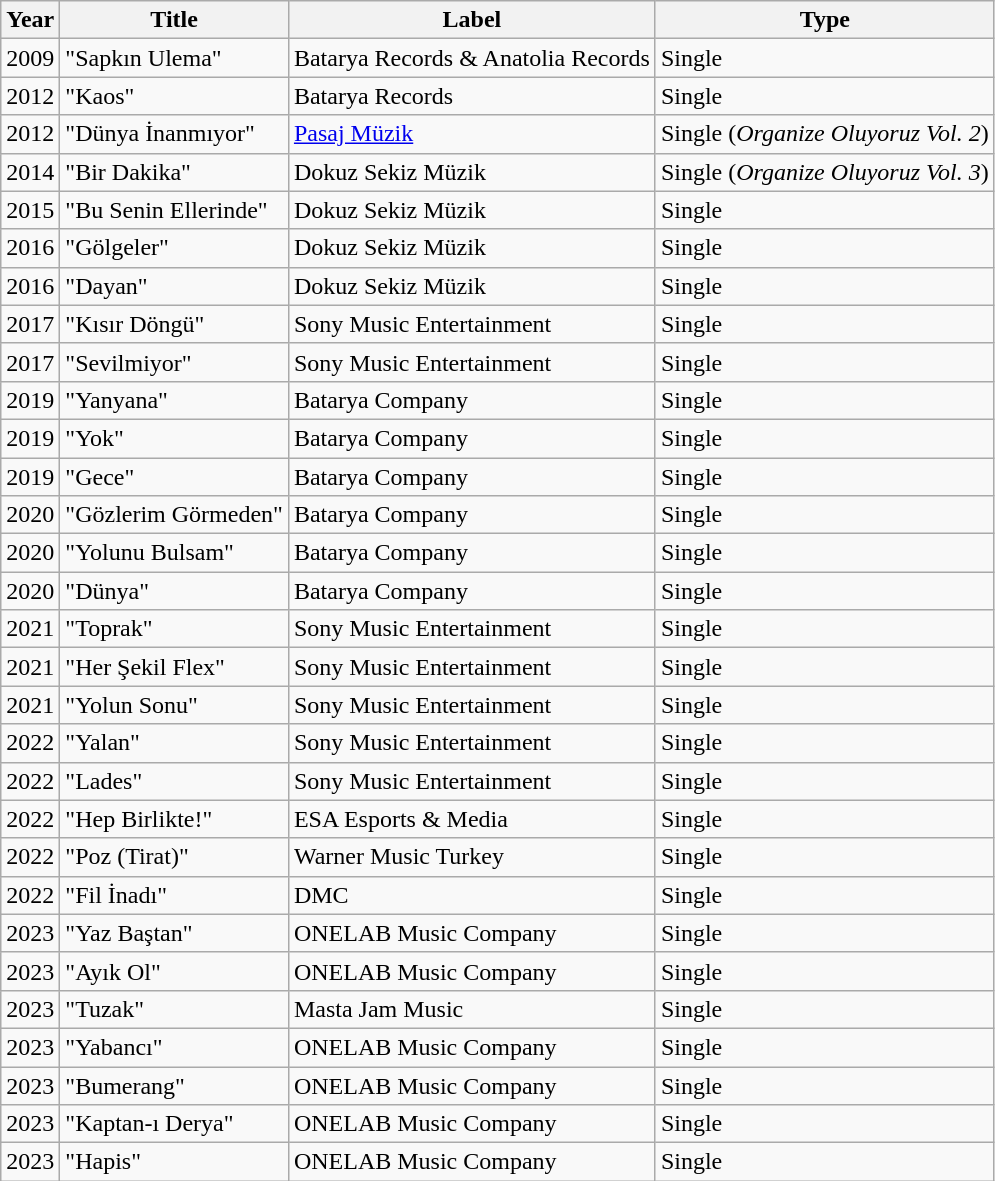<table class="wikitable">
<tr>
<th>Year</th>
<th>Title</th>
<th>Label</th>
<th>Type</th>
</tr>
<tr>
<td>2009</td>
<td>"Sapkın Ulema"</td>
<td>Batarya Records & Anatolia Records</td>
<td>Single</td>
</tr>
<tr>
<td>2012</td>
<td>"Kaos"</td>
<td>Batarya Records</td>
<td>Single</td>
</tr>
<tr>
<td>2012</td>
<td>"Dünya İnanmıyor"</td>
<td><a href='#'>Pasaj Müzik</a></td>
<td>Single (<em>Organize Oluyoruz Vol. 2</em>)</td>
</tr>
<tr>
<td>2014</td>
<td>"Bir Dakika"</td>
<td>Dokuz Sekiz Müzik</td>
<td>Single (<em>Organize Oluyoruz Vol. 3</em>)</td>
</tr>
<tr>
<td>2015</td>
<td>"Bu Senin Ellerinde"</td>
<td>Dokuz Sekiz Müzik</td>
<td>Single</td>
</tr>
<tr>
<td>2016</td>
<td>"Gölgeler"</td>
<td>Dokuz Sekiz Müzik</td>
<td>Single</td>
</tr>
<tr>
<td>2016</td>
<td>"Dayan"</td>
<td>Dokuz Sekiz Müzik</td>
<td>Single</td>
</tr>
<tr>
<td>2017</td>
<td>"Kısır Döngü"</td>
<td>Sony Music Entertainment</td>
<td>Single</td>
</tr>
<tr>
<td>2017</td>
<td>"Sevilmiyor"</td>
<td>Sony Music Entertainment</td>
<td>Single</td>
</tr>
<tr>
<td>2019</td>
<td>"Yanyana"</td>
<td>Batarya Company</td>
<td>Single</td>
</tr>
<tr>
<td>2019</td>
<td>"Yok"</td>
<td>Batarya Company</td>
<td>Single</td>
</tr>
<tr>
<td>2019</td>
<td>"Gece"</td>
<td>Batarya Company</td>
<td>Single</td>
</tr>
<tr>
<td>2020</td>
<td>"Gözlerim Görmeden"</td>
<td>Batarya Company</td>
<td>Single</td>
</tr>
<tr>
<td>2020</td>
<td>"Yolunu Bulsam"</td>
<td>Batarya Company</td>
<td>Single</td>
</tr>
<tr>
<td>2020</td>
<td>"Dünya"</td>
<td>Batarya Company</td>
<td>Single</td>
</tr>
<tr>
<td>2021</td>
<td>"Toprak"</td>
<td>Sony Music Entertainment</td>
<td>Single</td>
</tr>
<tr>
<td>2021</td>
<td>"Her Şekil Flex"</td>
<td>Sony Music Entertainment</td>
<td>Single</td>
</tr>
<tr>
<td>2021</td>
<td>"Yolun Sonu"</td>
<td>Sony Music Entertainment</td>
<td>Single</td>
</tr>
<tr>
<td>2022</td>
<td>"Yalan"</td>
<td>Sony Music Entertainment</td>
<td>Single</td>
</tr>
<tr>
<td>2022</td>
<td>"Lades"</td>
<td>Sony Music Entertainment</td>
<td>Single</td>
</tr>
<tr>
<td>2022</td>
<td>"Hep Birlikte!"</td>
<td>ESA Esports & Media</td>
<td>Single</td>
</tr>
<tr>
<td>2022</td>
<td>"Poz (Tirat)"</td>
<td>Warner Music Turkey</td>
<td>Single</td>
</tr>
<tr>
<td>2022</td>
<td>"Fil İnadı"</td>
<td>DMC</td>
<td>Single</td>
</tr>
<tr>
<td>2023</td>
<td>"Yaz Baştan"</td>
<td>ONELAB Music Company</td>
<td>Single</td>
</tr>
<tr>
<td>2023</td>
<td>"Ayık Ol"</td>
<td>ONELAB Music Company</td>
<td>Single</td>
</tr>
<tr>
<td>2023</td>
<td>"Tuzak"</td>
<td>Masta Jam Music</td>
<td>Single</td>
</tr>
<tr>
<td>2023</td>
<td>"Yabancı"</td>
<td>ONELAB Music Company</td>
<td>Single</td>
</tr>
<tr>
<td>2023</td>
<td>"Bumerang"</td>
<td>ONELAB Music Company</td>
<td>Single</td>
</tr>
<tr>
<td>2023</td>
<td>"Kaptan-ı Derya"</td>
<td>ONELAB Music Company</td>
<td>Single</td>
</tr>
<tr>
<td>2023</td>
<td>"Hapis"</td>
<td>ONELAB Music Company</td>
<td>Single</td>
</tr>
</table>
